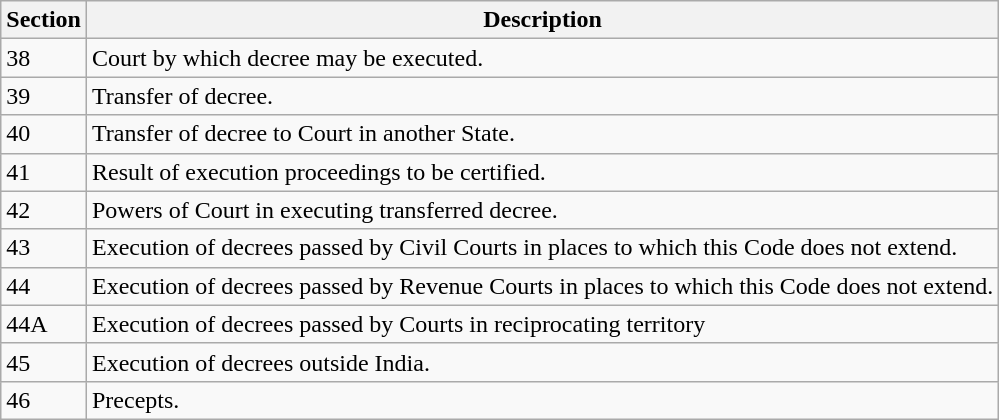<table class="wikitable">
<tr>
<th>Section</th>
<th>Description</th>
</tr>
<tr>
<td>38</td>
<td>Court by which decree may be executed.</td>
</tr>
<tr>
<td>39</td>
<td>Transfer of decree.</td>
</tr>
<tr>
<td>40</td>
<td>Transfer of decree to Court in another State.</td>
</tr>
<tr>
<td>41</td>
<td>Result of execution proceedings to be certified.</td>
</tr>
<tr>
<td>42</td>
<td>Powers of Court in executing transferred decree.</td>
</tr>
<tr>
<td>43</td>
<td>Execution of decrees passed by Civil Courts in places to which this Code does not extend.</td>
</tr>
<tr>
<td>44</td>
<td>Execution of decrees passed by Revenue Courts in places to which this Code does not extend.</td>
</tr>
<tr>
<td>44A</td>
<td>Execution of decrees passed by Courts in reciprocating territory</td>
</tr>
<tr>
<td>45</td>
<td>Execution of decrees outside India.</td>
</tr>
<tr>
<td>46</td>
<td>Precepts.</td>
</tr>
</table>
